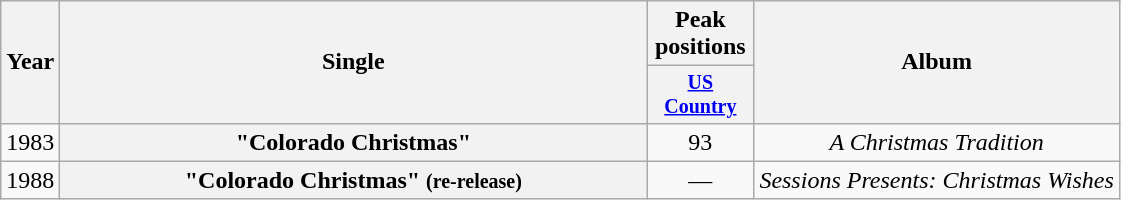<table class="wikitable plainrowheaders" style="text-align:center;">
<tr>
<th rowspan="2">Year</th>
<th rowspan="2" style="width:24em;">Single</th>
<th colspan="1">Peak positions</th>
<th rowspan="2">Album</th>
</tr>
<tr style="font-size:smaller;">
<th style="width:65px;"><a href='#'>US Country</a><br></th>
</tr>
<tr>
<td>1983</td>
<th scope="row">"Colorado Christmas"</th>
<td>93</td>
<td><em>A Christmas Tradition</em></td>
</tr>
<tr>
<td>1988</td>
<th scope="row">"Colorado Christmas" <small>(re-release)</small></th>
<td>—</td>
<td><em>Sessions Presents: Christmas Wishes</em></td>
</tr>
</table>
